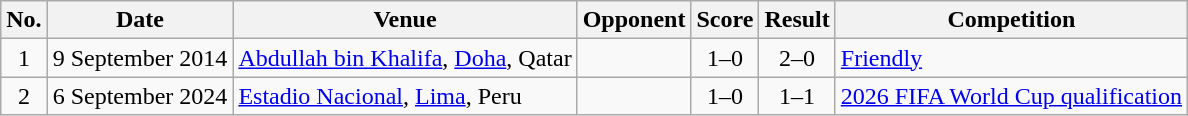<table class="wikitable sortable">
<tr>
<th scope="col">No.</th>
<th scope="col">Date</th>
<th scope="col">Venue</th>
<th scope="col">Opponent</th>
<th scope="col">Score</th>
<th scope="col">Result</th>
<th scope="col">Competition</th>
</tr>
<tr>
<td align="center">1</td>
<td>9 September 2014</td>
<td><a href='#'>Abdullah bin Khalifa</a>, <a href='#'>Doha</a>, Qatar</td>
<td></td>
<td align="center">1–0</td>
<td align="center">2–0</td>
<td><a href='#'>Friendly</a></td>
</tr>
<tr>
<td align="center">2</td>
<td>6 September 2024</td>
<td><a href='#'>Estadio Nacional</a>, <a href='#'>Lima</a>, Peru</td>
<td></td>
<td align="center">1–0</td>
<td align="center">1–1</td>
<td><a href='#'>2026 FIFA World Cup qualification</a></td>
</tr>
</table>
